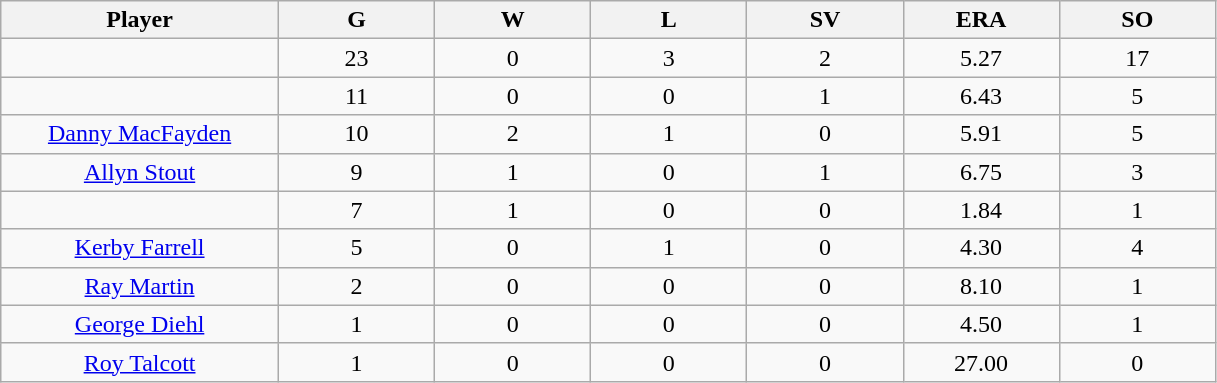<table class="wikitable sortable">
<tr>
<th bgcolor="#DDDDFF" width="16%">Player</th>
<th bgcolor="#DDDDFF" width="9%">G</th>
<th bgcolor="#DDDDFF" width="9%">W</th>
<th bgcolor="#DDDDFF" width="9%">L</th>
<th bgcolor="#DDDDFF" width="9%">SV</th>
<th bgcolor="#DDDDFF" width="9%">ERA</th>
<th bgcolor="#DDDDFF" width="9%">SO</th>
</tr>
<tr align="center">
<td></td>
<td>23</td>
<td>0</td>
<td>3</td>
<td>2</td>
<td>5.27</td>
<td>17</td>
</tr>
<tr align="center">
<td></td>
<td>11</td>
<td>0</td>
<td>0</td>
<td>1</td>
<td>6.43</td>
<td>5</td>
</tr>
<tr align="center">
<td><a href='#'>Danny MacFayden</a></td>
<td>10</td>
<td>2</td>
<td>1</td>
<td>0</td>
<td>5.91</td>
<td>5</td>
</tr>
<tr align=center>
<td><a href='#'>Allyn Stout</a></td>
<td>9</td>
<td>1</td>
<td>0</td>
<td>1</td>
<td>6.75</td>
<td>3</td>
</tr>
<tr align=center>
<td></td>
<td>7</td>
<td>1</td>
<td>0</td>
<td>0</td>
<td>1.84</td>
<td>1</td>
</tr>
<tr align="center">
<td><a href='#'>Kerby Farrell</a></td>
<td>5</td>
<td>0</td>
<td>1</td>
<td>0</td>
<td>4.30</td>
<td>4</td>
</tr>
<tr align=center>
<td><a href='#'>Ray Martin</a></td>
<td>2</td>
<td>0</td>
<td>0</td>
<td>0</td>
<td>8.10</td>
<td>1</td>
</tr>
<tr align=center>
<td><a href='#'>George Diehl</a></td>
<td>1</td>
<td>0</td>
<td>0</td>
<td>0</td>
<td>4.50</td>
<td>1</td>
</tr>
<tr align=center>
<td><a href='#'>Roy Talcott</a></td>
<td>1</td>
<td>0</td>
<td>0</td>
<td>0</td>
<td>27.00</td>
<td>0</td>
</tr>
</table>
